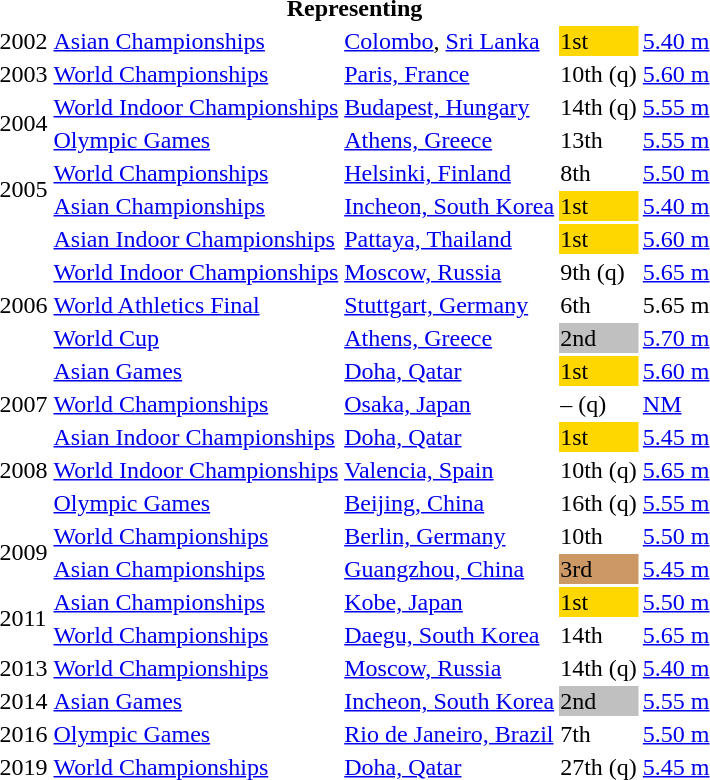<table>
<tr>
<th colspan="5">Representing </th>
</tr>
<tr>
<td>2002</td>
<td><a href='#'>Asian Championships</a></td>
<td><a href='#'>Colombo</a>, <a href='#'>Sri Lanka</a></td>
<td bgcolor=gold>1st</td>
<td><a href='#'>5.40 m</a></td>
</tr>
<tr>
<td>2003</td>
<td><a href='#'>World Championships</a></td>
<td><a href='#'>Paris, France</a></td>
<td>10th (q)</td>
<td><a href='#'>5.60 m</a></td>
</tr>
<tr>
<td rowspan=2>2004</td>
<td><a href='#'>World Indoor Championships</a></td>
<td><a href='#'>Budapest, Hungary</a></td>
<td>14th (q)</td>
<td><a href='#'>5.55 m</a></td>
</tr>
<tr>
<td><a href='#'>Olympic Games</a></td>
<td><a href='#'>Athens, Greece</a></td>
<td>13th</td>
<td><a href='#'>5.55 m</a></td>
</tr>
<tr>
<td rowspan=2>2005</td>
<td><a href='#'>World Championships</a></td>
<td><a href='#'>Helsinki, Finland</a></td>
<td>8th</td>
<td><a href='#'>5.50 m</a></td>
</tr>
<tr>
<td><a href='#'>Asian Championships</a></td>
<td><a href='#'>Incheon, South Korea</a></td>
<td bgcolor=gold>1st</td>
<td><a href='#'>5.40 m</a></td>
</tr>
<tr>
<td rowspan=5>2006</td>
<td><a href='#'>Asian Indoor Championships</a></td>
<td><a href='#'>Pattaya, Thailand</a></td>
<td bgcolor=gold>1st</td>
<td><a href='#'>5.60 m</a></td>
</tr>
<tr>
<td><a href='#'>World Indoor Championships</a></td>
<td><a href='#'>Moscow, Russia</a></td>
<td>9th (q)</td>
<td><a href='#'>5.65 m</a></td>
</tr>
<tr>
<td><a href='#'>World Athletics Final</a></td>
<td><a href='#'>Stuttgart, Germany</a></td>
<td>6th</td>
<td>5.65 m</td>
</tr>
<tr>
<td><a href='#'>World Cup</a></td>
<td><a href='#'>Athens, Greece</a></td>
<td bgcolor=silver>2nd</td>
<td><a href='#'>5.70 m</a></td>
</tr>
<tr>
<td><a href='#'>Asian Games</a></td>
<td><a href='#'>Doha, Qatar</a></td>
<td bgcolor=gold>1st</td>
<td><a href='#'>5.60 m</a></td>
</tr>
<tr>
<td>2007</td>
<td><a href='#'>World Championships</a></td>
<td><a href='#'>Osaka, Japan</a></td>
<td>– (q)</td>
<td><a href='#'>NM</a></td>
</tr>
<tr>
<td rowspan=3>2008</td>
<td><a href='#'>Asian Indoor Championships</a></td>
<td><a href='#'>Doha, Qatar</a></td>
<td bgcolor=gold>1st</td>
<td><a href='#'>5.45 m</a></td>
</tr>
<tr>
<td><a href='#'>World Indoor Championships</a></td>
<td><a href='#'>Valencia, Spain</a></td>
<td>10th (q)</td>
<td><a href='#'>5.65 m</a></td>
</tr>
<tr>
<td><a href='#'>Olympic Games</a></td>
<td><a href='#'>Beijing, China</a></td>
<td>16th (q)</td>
<td><a href='#'>5.55 m</a></td>
</tr>
<tr>
<td rowspan=2>2009</td>
<td><a href='#'>World Championships</a></td>
<td><a href='#'>Berlin, Germany</a></td>
<td>10th</td>
<td><a href='#'>5.50 m</a></td>
</tr>
<tr>
<td><a href='#'>Asian Championships</a></td>
<td><a href='#'>Guangzhou, China</a></td>
<td bgcolor=cc9966>3rd</td>
<td><a href='#'>5.45 m</a></td>
</tr>
<tr>
<td rowspan=2>2011</td>
<td><a href='#'>Asian Championships</a></td>
<td><a href='#'>Kobe, Japan</a></td>
<td bgcolor=gold>1st</td>
<td><a href='#'>5.50 m</a></td>
</tr>
<tr>
<td><a href='#'>World Championships</a></td>
<td><a href='#'>Daegu, South Korea</a></td>
<td>14th</td>
<td><a href='#'>5.65 m</a></td>
</tr>
<tr>
<td>2013</td>
<td><a href='#'>World Championships</a></td>
<td><a href='#'>Moscow, Russia</a></td>
<td>14th (q)</td>
<td><a href='#'>5.40 m</a></td>
</tr>
<tr>
<td>2014</td>
<td><a href='#'>Asian Games</a></td>
<td><a href='#'>Incheon, South Korea</a></td>
<td bgcolor=silver>2nd</td>
<td><a href='#'>5.55 m</a></td>
</tr>
<tr>
<td>2016</td>
<td><a href='#'>Olympic Games</a></td>
<td><a href='#'>Rio de Janeiro, Brazil</a></td>
<td>7th</td>
<td><a href='#'>5.50 m</a></td>
</tr>
<tr>
<td>2019</td>
<td><a href='#'>World Championships</a></td>
<td><a href='#'>Doha, Qatar</a></td>
<td>27th (q)</td>
<td><a href='#'>5.45 m</a></td>
</tr>
</table>
